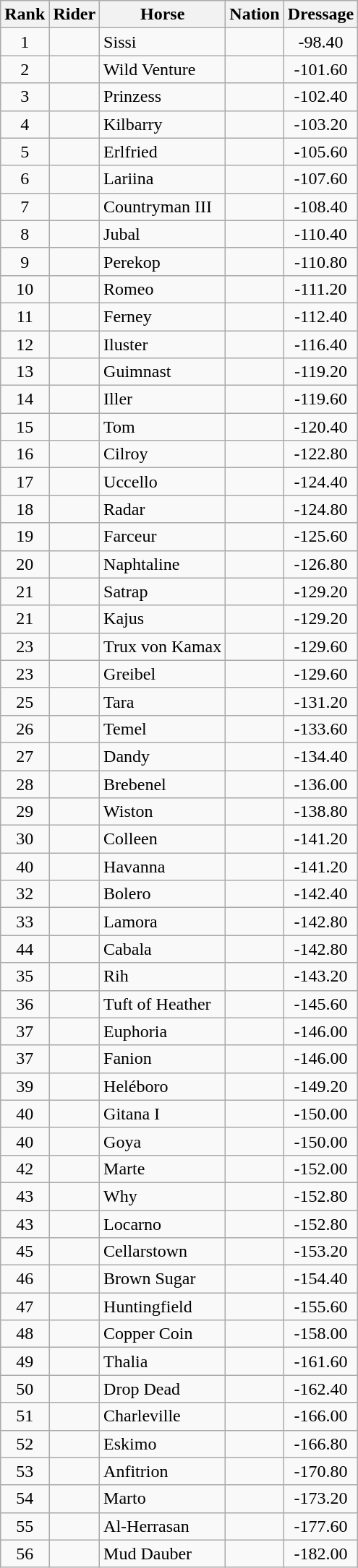<table class="wikitable sortable" style="text-align:center">
<tr>
<th>Rank</th>
<th>Rider</th>
<th>Horse</th>
<th>Nation</th>
<th>Dressage</th>
</tr>
<tr>
<td>1</td>
<td align=left></td>
<td align=left>Sissi</td>
<td align=left></td>
<td>-98.40</td>
</tr>
<tr>
<td>2</td>
<td align=left></td>
<td align=left>Wild Venture</td>
<td align=left></td>
<td>-101.60</td>
</tr>
<tr>
<td>3</td>
<td align=left></td>
<td align=left>Prinzess</td>
<td align=left></td>
<td>-102.40</td>
</tr>
<tr>
<td>4</td>
<td align=left></td>
<td align=left>Kilbarry</td>
<td align=left></td>
<td>-103.20</td>
</tr>
<tr>
<td>5</td>
<td align=left></td>
<td align=left>Erlfried</td>
<td align=left></td>
<td>-105.60</td>
</tr>
<tr>
<td>6</td>
<td align=left></td>
<td align=left>Lariina</td>
<td align=left></td>
<td>-107.60</td>
</tr>
<tr>
<td>7</td>
<td align=left></td>
<td align=left>Countryman III</td>
<td align=left></td>
<td>-108.40</td>
</tr>
<tr>
<td>8</td>
<td align=left></td>
<td align=left>Jubal</td>
<td align=left></td>
<td>-110.40</td>
</tr>
<tr>
<td>9</td>
<td align=left></td>
<td align=left>Perekop</td>
<td align=left></td>
<td>-110.80</td>
</tr>
<tr>
<td>10</td>
<td align=left></td>
<td align=left>Romeo</td>
<td align=left></td>
<td>-111.20</td>
</tr>
<tr>
<td>11</td>
<td align=left></td>
<td align=left>Ferney</td>
<td align=left></td>
<td>-112.40</td>
</tr>
<tr>
<td>12</td>
<td align=left></td>
<td align=left>Iluster</td>
<td align=left></td>
<td>-116.40</td>
</tr>
<tr>
<td>13</td>
<td align=left></td>
<td align=left>Guimnast</td>
<td align=left></td>
<td>-119.20</td>
</tr>
<tr>
<td>14</td>
<td align=left></td>
<td align=left>Iller</td>
<td align=left></td>
<td>-119.60</td>
</tr>
<tr>
<td>15</td>
<td align=left></td>
<td align=left>Tom</td>
<td align=left></td>
<td>-120.40</td>
</tr>
<tr>
<td>16</td>
<td align=left></td>
<td align=left>Cilroy</td>
<td align=left></td>
<td>-122.80</td>
</tr>
<tr>
<td>17</td>
<td align=left></td>
<td align=left>Uccello</td>
<td align=left></td>
<td>-124.40</td>
</tr>
<tr>
<td>18</td>
<td align=left></td>
<td align=left>Radar</td>
<td align=left></td>
<td>-124.80</td>
</tr>
<tr>
<td>19</td>
<td align=left></td>
<td align=left>Farceur</td>
<td align=left></td>
<td>-125.60</td>
</tr>
<tr>
<td>20</td>
<td align=left></td>
<td align=left>Naphtaline</td>
<td align=left></td>
<td>-126.80</td>
</tr>
<tr>
<td>21</td>
<td align=left></td>
<td align=left>Satrap</td>
<td align=left></td>
<td>-129.20</td>
</tr>
<tr>
<td>21</td>
<td align=left></td>
<td align=left>Kajus</td>
<td align=left></td>
<td>-129.20</td>
</tr>
<tr>
<td>23</td>
<td align=left></td>
<td align=left>Trux von Kamax</td>
<td align=left></td>
<td>-129.60</td>
</tr>
<tr>
<td>23</td>
<td align=left></td>
<td align=left>Greibel</td>
<td align=left></td>
<td>-129.60</td>
</tr>
<tr>
<td>25</td>
<td align=left></td>
<td align=left>Tara</td>
<td align=left></td>
<td>-131.20</td>
</tr>
<tr>
<td>26</td>
<td align=left></td>
<td align=left>Temel</td>
<td align=left></td>
<td>-133.60</td>
</tr>
<tr>
<td>27</td>
<td align=left></td>
<td align=left>Dandy</td>
<td align=left></td>
<td>-134.40</td>
</tr>
<tr>
<td>28</td>
<td align=left></td>
<td align=left>Brebenel</td>
<td align=left></td>
<td>-136.00</td>
</tr>
<tr>
<td>29</td>
<td align=left></td>
<td align=left>Wiston</td>
<td align=left></td>
<td>-138.80</td>
</tr>
<tr>
<td>30</td>
<td align=left></td>
<td align=left>Colleen</td>
<td align=left></td>
<td>-141.20</td>
</tr>
<tr>
<td>40</td>
<td align=left></td>
<td align=left>Havanna</td>
<td align=left></td>
<td>-141.20</td>
</tr>
<tr>
<td>32</td>
<td align=left></td>
<td align=left>Bolero</td>
<td align=left></td>
<td>-142.40</td>
</tr>
<tr>
<td>33</td>
<td align=left></td>
<td align=left>Lamora</td>
<td align=left></td>
<td>-142.80</td>
</tr>
<tr>
<td>44</td>
<td align=left></td>
<td align=left>Cabala</td>
<td align=left></td>
<td>-142.80</td>
</tr>
<tr>
<td>35</td>
<td align=left></td>
<td align=left>Rih</td>
<td align=left></td>
<td>-143.20</td>
</tr>
<tr>
<td>36</td>
<td align=left></td>
<td align=left>Tuft of Heather</td>
<td align=left></td>
<td>-145.60</td>
</tr>
<tr>
<td>37</td>
<td align=left></td>
<td align=left>Euphoria</td>
<td align=left></td>
<td>-146.00</td>
</tr>
<tr>
<td>37</td>
<td align=left></td>
<td align=left>Fanion</td>
<td align=left></td>
<td>-146.00</td>
</tr>
<tr>
<td>39</td>
<td align=left></td>
<td align=left>Heléboro</td>
<td align=left></td>
<td>-149.20</td>
</tr>
<tr>
<td>40</td>
<td align=left></td>
<td align=left>Gitana I</td>
<td align=left></td>
<td>-150.00</td>
</tr>
<tr>
<td>40</td>
<td align=left></td>
<td align=left>Goya</td>
<td align=left></td>
<td>-150.00</td>
</tr>
<tr>
<td>42</td>
<td align=left></td>
<td align=left>Marte</td>
<td align=left></td>
<td>-152.00</td>
</tr>
<tr>
<td>43</td>
<td align=left></td>
<td align=left>Why</td>
<td align=left></td>
<td>-152.80</td>
</tr>
<tr>
<td>43</td>
<td align=left></td>
<td align=left>Locarno</td>
<td align=left></td>
<td>-152.80</td>
</tr>
<tr>
<td>45</td>
<td align=left></td>
<td align=left>Cellarstown</td>
<td align=left></td>
<td>-153.20</td>
</tr>
<tr>
<td>46</td>
<td align=left></td>
<td align=left>Brown Sugar</td>
<td align=left></td>
<td>-154.40</td>
</tr>
<tr>
<td>47</td>
<td align=left></td>
<td align=left>Huntingfield</td>
<td align=left></td>
<td>-155.60</td>
</tr>
<tr>
<td>48</td>
<td align=left></td>
<td align=left>Copper Coin</td>
<td align=left></td>
<td>-158.00</td>
</tr>
<tr>
<td>49</td>
<td align=left></td>
<td align=left>Thalia</td>
<td align=left></td>
<td>-161.60</td>
</tr>
<tr>
<td>50</td>
<td align=left></td>
<td align=left>Drop Dead</td>
<td align=left></td>
<td>-162.40</td>
</tr>
<tr>
<td>51</td>
<td align=left></td>
<td align=left>Charleville</td>
<td align=left></td>
<td>-166.00</td>
</tr>
<tr>
<td>52</td>
<td align=left></td>
<td align=left>Eskimo</td>
<td align=left></td>
<td>-166.80</td>
</tr>
<tr>
<td>53</td>
<td align=left></td>
<td align=left>Anfitrion</td>
<td align=left></td>
<td>-170.80</td>
</tr>
<tr>
<td>54</td>
<td align=left></td>
<td align=left>Marto</td>
<td align=left></td>
<td>-173.20</td>
</tr>
<tr>
<td>55</td>
<td align=left></td>
<td align=left>Al-Herrasan</td>
<td align=left></td>
<td>-177.60</td>
</tr>
<tr>
<td>56</td>
<td align=left></td>
<td align=left>Mud Dauber</td>
<td align=left></td>
<td>-182.00</td>
</tr>
</table>
